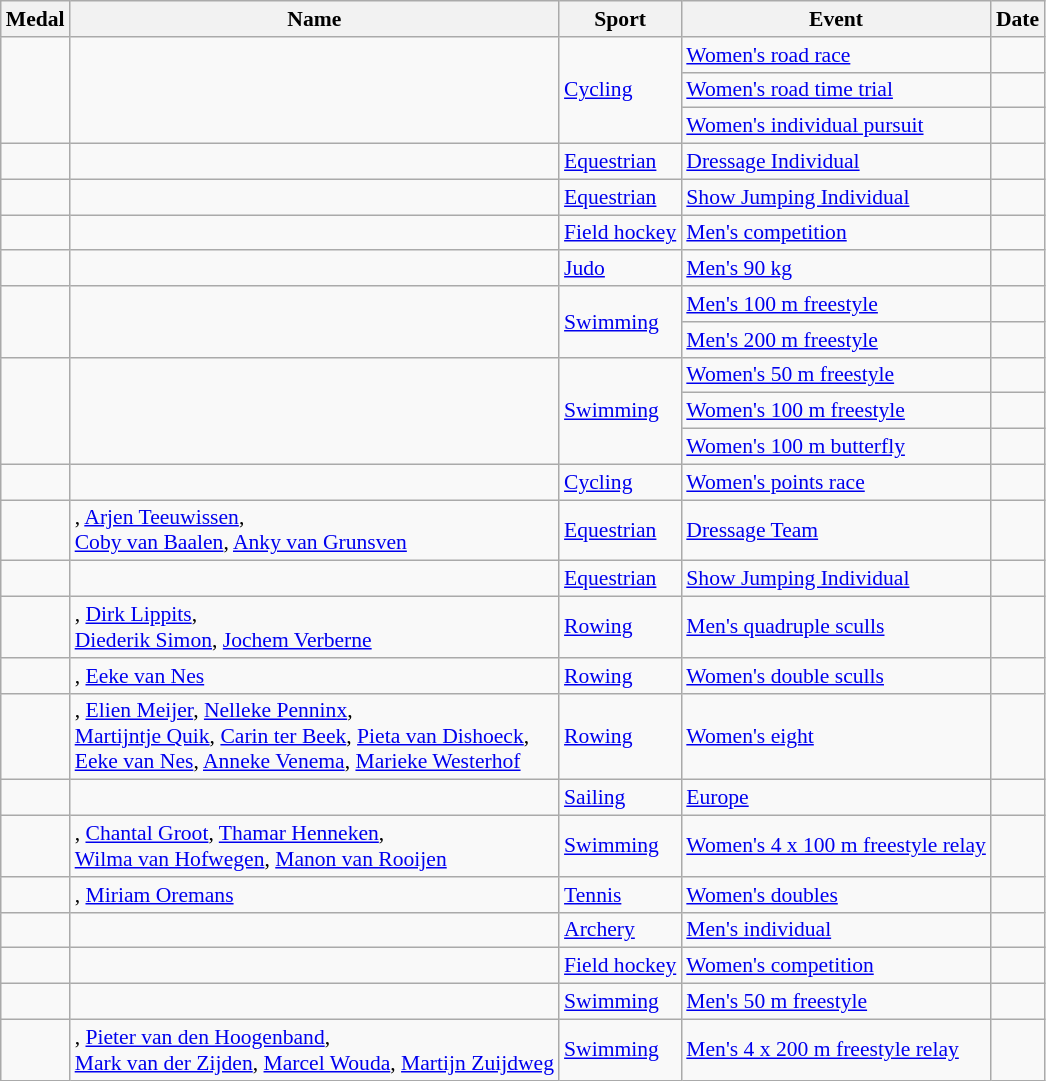<table class="wikitable sortable" style="font-size:90%">
<tr>
<th>Medal</th>
<th>Name</th>
<th>Sport</th>
<th>Event</th>
<th>Date</th>
</tr>
<tr>
<td rowspan=3></td>
<td rowspan=3></td>
<td rowspan=3><a href='#'>Cycling</a></td>
<td><a href='#'>Women's road race</a></td>
<td></td>
</tr>
<tr>
<td><a href='#'>Women's road time trial</a></td>
<td></td>
</tr>
<tr>
<td><a href='#'>Women's individual pursuit</a></td>
<td></td>
</tr>
<tr>
<td></td>
<td></td>
<td><a href='#'>Equestrian</a></td>
<td><a href='#'>Dressage Individual</a></td>
<td></td>
</tr>
<tr>
<td></td>
<td></td>
<td><a href='#'>Equestrian</a></td>
<td><a href='#'>Show Jumping Individual</a></td>
<td></td>
</tr>
<tr>
<td></td>
<td><br></td>
<td><a href='#'>Field hockey</a></td>
<td><a href='#'>Men's competition</a></td>
<td></td>
</tr>
<tr>
<td></td>
<td></td>
<td><a href='#'>Judo</a></td>
<td><a href='#'>Men's 90 kg</a></td>
<td></td>
</tr>
<tr>
<td rowspan=2></td>
<td rowspan=2></td>
<td rowspan=2><a href='#'>Swimming</a></td>
<td><a href='#'>Men's 100 m freestyle</a></td>
<td></td>
</tr>
<tr>
<td><a href='#'>Men's 200 m freestyle</a></td>
<td></td>
</tr>
<tr>
<td rowspan=3></td>
<td rowspan=3></td>
<td rowspan=3><a href='#'>Swimming</a></td>
<td><a href='#'>Women's 50 m freestyle</a></td>
<td></td>
</tr>
<tr>
<td><a href='#'>Women's 100 m freestyle</a></td>
<td></td>
</tr>
<tr>
<td><a href='#'>Women's 100 m butterfly</a></td>
<td></td>
</tr>
<tr>
<td></td>
<td></td>
<td><a href='#'>Cycling</a></td>
<td><a href='#'>Women's points race</a></td>
<td></td>
</tr>
<tr>
<td></td>
<td>, <a href='#'>Arjen Teeuwissen</a>,<br><a href='#'>Coby van Baalen</a>, <a href='#'>Anky van Grunsven</a></td>
<td><a href='#'>Equestrian</a></td>
<td><a href='#'>Dressage Team</a></td>
<td></td>
</tr>
<tr>
<td></td>
<td></td>
<td><a href='#'>Equestrian</a></td>
<td><a href='#'>Show Jumping Individual</a></td>
<td></td>
</tr>
<tr>
<td></td>
<td>, <a href='#'>Dirk Lippits</a>,<br><a href='#'>Diederik Simon</a>, <a href='#'>Jochem Verberne</a></td>
<td><a href='#'>Rowing</a></td>
<td><a href='#'>Men's quadruple sculls</a></td>
<td></td>
</tr>
<tr>
<td></td>
<td>, <a href='#'>Eeke van Nes</a></td>
<td><a href='#'>Rowing</a></td>
<td><a href='#'>Women's double sculls</a></td>
<td></td>
</tr>
<tr>
<td></td>
<td>, <a href='#'>Elien Meijer</a>, <a href='#'>Nelleke Penninx</a>,<br><a href='#'>Martijntje Quik</a>, <a href='#'>Carin ter Beek</a>, <a href='#'>Pieta van Dishoeck</a>,<br><a href='#'>Eeke van Nes</a>, <a href='#'>Anneke Venema</a>, <a href='#'>Marieke Westerhof</a></td>
<td><a href='#'>Rowing</a></td>
<td><a href='#'>Women's eight</a></td>
<td></td>
</tr>
<tr>
<td></td>
<td></td>
<td><a href='#'>Sailing</a></td>
<td><a href='#'>Europe</a></td>
<td></td>
</tr>
<tr>
<td></td>
<td>, <a href='#'>Chantal Groot</a>, <a href='#'>Thamar Henneken</a>,<br><a href='#'>Wilma van Hofwegen</a>, <a href='#'>Manon van Rooijen</a></td>
<td><a href='#'>Swimming</a></td>
<td><a href='#'>Women's 4 x 100 m freestyle relay</a></td>
<td></td>
</tr>
<tr>
<td></td>
<td>, <a href='#'>Miriam Oremans</a></td>
<td><a href='#'>Tennis</a></td>
<td><a href='#'>Women's doubles</a></td>
<td></td>
</tr>
<tr>
<td></td>
<td></td>
<td><a href='#'>Archery</a></td>
<td><a href='#'>Men's individual</a></td>
<td></td>
</tr>
<tr>
<td></td>
<td><br></td>
<td><a href='#'>Field hockey</a></td>
<td><a href='#'>Women's competition</a></td>
<td></td>
</tr>
<tr>
<td></td>
<td></td>
<td><a href='#'>Swimming</a></td>
<td><a href='#'>Men's 50 m freestyle</a></td>
<td></td>
</tr>
<tr>
<td></td>
<td>, <a href='#'>Pieter van den Hoogenband</a>,<br><a href='#'>Mark van der Zijden</a>, <a href='#'>Marcel Wouda</a>, <a href='#'>Martijn Zuijdweg</a></td>
<td><a href='#'>Swimming</a></td>
<td><a href='#'>Men's 4 x 200 m freestyle relay</a></td>
<td></td>
</tr>
</table>
